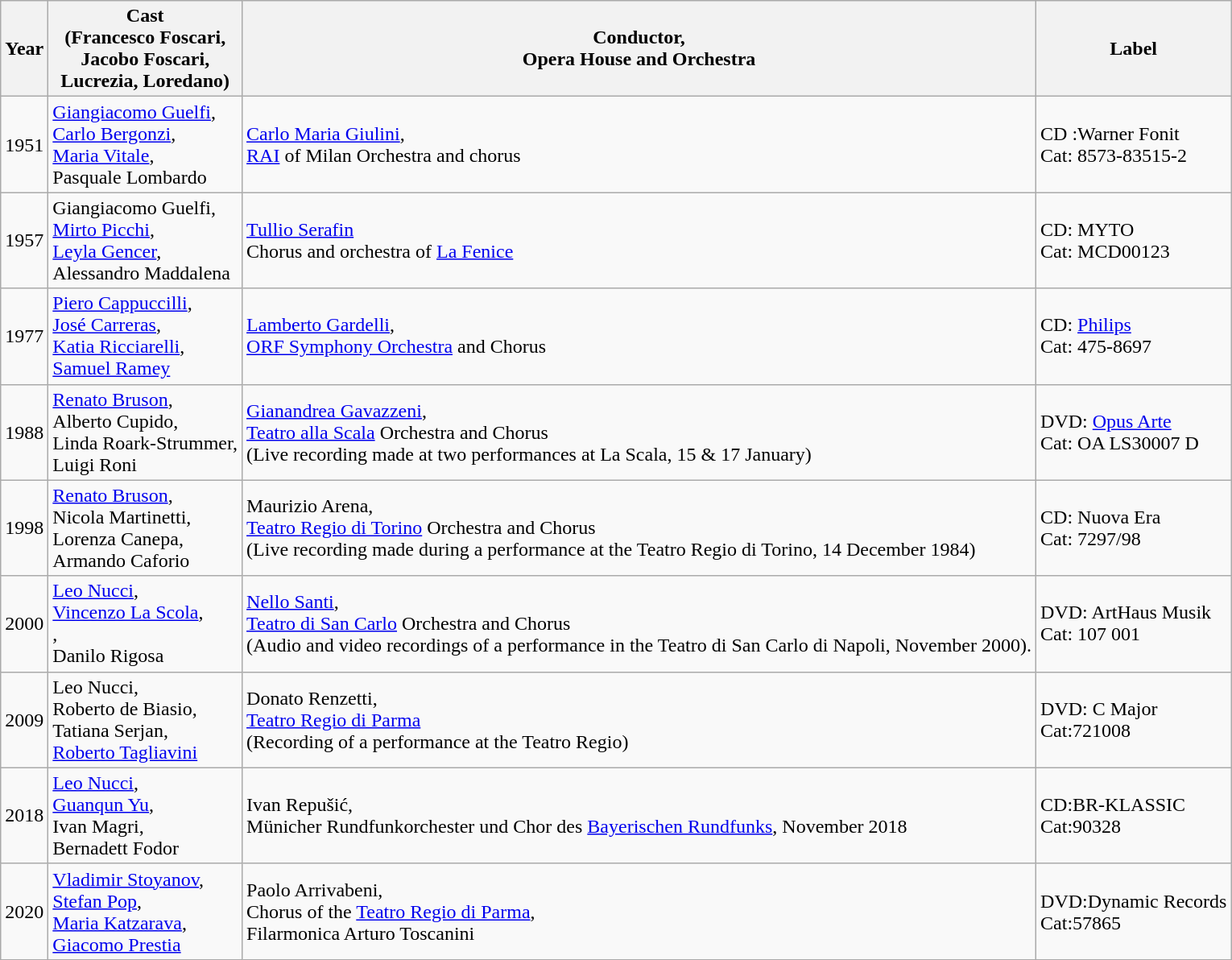<table class="wikitable">
<tr>
<th>Year</th>
<th>Cast<br>(Francesco Foscari,<br>Jacobo Foscari,<br> Lucrezia, Loredano)</th>
<th>Conductor,<br>Opera House and Orchestra</th>
<th>Label</th>
</tr>
<tr>
<td>1951</td>
<td><a href='#'>Giangiacomo Guelfi</a>,<br><a href='#'>Carlo Bergonzi</a>,<br><a href='#'>Maria Vitale</a>,<br>Pasquale Lombardo</td>
<td><a href='#'>Carlo Maria Giulini</a>,<br><a href='#'>RAI</a> of Milan Orchestra and chorus</td>
<td>CD :Warner Fonit<br>Cat: 8573-83515-2</td>
</tr>
<tr>
<td>1957</td>
<td>Giangiacomo Guelfi,<br><a href='#'>Mirto Picchi</a>,<br><a href='#'>Leyla Gencer</a>,<br>Alessandro Maddalena</td>
<td><a href='#'>Tullio Serafin</a><br>Chorus and orchestra of <a href='#'>La Fenice</a></td>
<td>CD: MYTO<br>Cat: MCD00123</td>
</tr>
<tr>
<td>1977</td>
<td><a href='#'>Piero Cappuccilli</a>,<br><a href='#'>José Carreras</a>,<br><a href='#'>Katia Ricciarelli</a>,<br> <a href='#'>Samuel Ramey</a></td>
<td><a href='#'>Lamberto Gardelli</a>,<br><a href='#'>ORF Symphony Orchestra</a> and Chorus</td>
<td>CD: <a href='#'>Philips</a><br>Cat: 475-8697</td>
</tr>
<tr>
<td>1988</td>
<td><a href='#'>Renato Bruson</a>,<br>Alberto Cupido,<br>Linda Roark-Strummer,<br>Luigi Roni<br></td>
<td><a href='#'>Gianandrea Gavazzeni</a>,<br><a href='#'>Teatro alla Scala</a> Orchestra and Chorus<br>(Live recording made at two performances at La Scala, 15 & 17 January)</td>
<td>DVD: <a href='#'>Opus Arte</a><br>Cat: OA LS30007 D</td>
</tr>
<tr>
<td>1998</td>
<td><a href='#'>Renato Bruson</a>,<br>Nicola Martinetti,<br>Lorenza Canepa,<br>Armando Caforio<br></td>
<td>Maurizio Arena,<br><a href='#'>Teatro Regio di Torino</a> Orchestra and Chorus<br>(Live recording made during a performance at the Teatro Regio di Torino, 14 December 1984)</td>
<td>CD: Nuova Era<br>Cat: 7297/98</td>
</tr>
<tr>
<td>2000</td>
<td><a href='#'>Leo Nucci</a>,<br><a href='#'>Vincenzo La Scola</a>,<br>,<br>Danilo Rigosa<br></td>
<td><a href='#'>Nello Santi</a>,<br><a href='#'>Teatro di San Carlo</a> Orchestra and Chorus<br>(Audio and video recordings of a performance in the Teatro di San Carlo di Napoli, November 2000).</td>
<td>DVD: ArtHaus Musik<br>Cat: 107 001</td>
</tr>
<tr>
<td>2009</td>
<td>Leo Nucci,<br>Roberto de Biasio,<br>Tatiana Serjan,<br><a href='#'>Roberto Tagliavini</a></td>
<td>Donato Renzetti,<br><a href='#'>Teatro Regio di Parma</a><br>(Recording of a performance at the Teatro Regio)</td>
<td>DVD: C Major<br>Cat:721008</td>
</tr>
<tr>
<td>2018</td>
<td><a href='#'>Leo Nucci</a>,<br><a href='#'>Guanqun Yu</a>,<br>Ivan Magri,<br>Bernadett Fodor</td>
<td>Ivan Repušić,<br>Münicher Rundfunkorchester und Chor des <a href='#'>Bayerischen Rundfunks</a>, November 2018</td>
<td>CD:BR-KLASSIC<br>Cat:90328</td>
</tr>
<tr>
<td>2020</td>
<td><a href='#'>Vladimir Stoyanov</a>,<br><a href='#'>Stefan Pop</a>, <br><a href='#'>Maria Katzarava</a>,<br><a href='#'>Giacomo Prestia</a></td>
<td>Paolo Arrivabeni,<br> Chorus of the <a href='#'>Teatro Regio di Parma</a>,<br>Filarmonica Arturo Toscanini</td>
<td>DVD:Dynamic Records <br> Cat:57865</td>
</tr>
</table>
